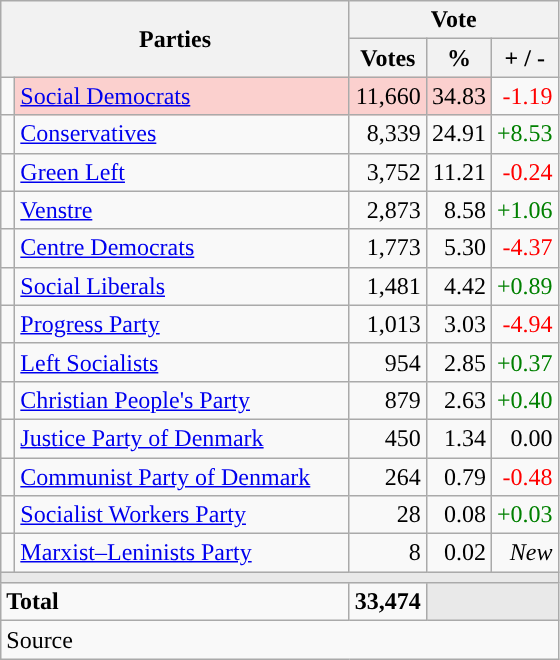<table class="wikitable" style="text-align:right;">
<tr>
<th style="text-align:centre;" rowspan="2" colspan="2" width="225">Parties</th>
<th colspan="3">Vote</th>
</tr>
<tr>
<th width="15">Votes</th>
<th width="15">%</th>
<th width="15">+ / -</th>
</tr>
<tr>
<td width="2" style="color:inherit;background:"></td>
<td bgcolor=#fbd0ce  align="left"><a href='#'>Social Democrats</a></td>
<td bgcolor=#fbd0ce>11,660</td>
<td bgcolor=#fbd0ce>34.83</td>
<td style=color:red;>-1.19</td>
</tr>
<tr>
<td width="2" style="color:inherit;background:"></td>
<td align="left"><a href='#'>Conservatives</a></td>
<td>8,339</td>
<td>24.91</td>
<td style=color:green;>+8.53</td>
</tr>
<tr>
<td width="2" style="color:inherit;background:"></td>
<td align="left"><a href='#'>Green Left</a></td>
<td>3,752</td>
<td>11.21</td>
<td style=color:red;>-0.24</td>
</tr>
<tr>
<td width="2" style="color:inherit;background:"></td>
<td align="left"><a href='#'>Venstre</a></td>
<td>2,873</td>
<td>8.58</td>
<td style=color:green;>+1.06</td>
</tr>
<tr>
<td width="2" style="color:inherit;background:"></td>
<td align="left"><a href='#'>Centre Democrats</a></td>
<td>1,773</td>
<td>5.30</td>
<td style=color:red;>-4.37</td>
</tr>
<tr>
<td width="2" style="color:inherit;background:"></td>
<td align="left"><a href='#'>Social Liberals</a></td>
<td>1,481</td>
<td>4.42</td>
<td style=color:green;>+0.89</td>
</tr>
<tr>
<td width="2" style="color:inherit;background:"></td>
<td align="left"><a href='#'>Progress Party</a></td>
<td>1,013</td>
<td>3.03</td>
<td style=color:red;>-4.94</td>
</tr>
<tr>
<td width="2" style="color:inherit;background:"></td>
<td align="left"><a href='#'>Left Socialists</a></td>
<td>954</td>
<td>2.85</td>
<td style=color:green;>+0.37</td>
</tr>
<tr>
<td width="2" style="color:inherit;background:"></td>
<td align="left"><a href='#'>Christian People's Party</a></td>
<td>879</td>
<td>2.63</td>
<td style=color:green;>+0.40</td>
</tr>
<tr>
<td width="2" style="color:inherit;background:"></td>
<td align="left"><a href='#'>Justice Party of Denmark</a></td>
<td>450</td>
<td>1.34</td>
<td>0.00</td>
</tr>
<tr>
<td width="2" style="color:inherit;background:"></td>
<td align="left"><a href='#'>Communist Party of Denmark</a></td>
<td>264</td>
<td>0.79</td>
<td style=color:red;>-0.48</td>
</tr>
<tr>
<td width="2" style="color:inherit;background:"></td>
<td align="left"><a href='#'>Socialist Workers Party</a></td>
<td>28</td>
<td>0.08</td>
<td style=color:green;>+0.03</td>
</tr>
<tr>
<td width="2" style="color:inherit;background:"></td>
<td align="left"><a href='#'>Marxist–Leninists Party</a></td>
<td>8</td>
<td>0.02</td>
<td><em>New</em></td>
</tr>
<tr>
<td colspan="7" bgcolor="#E9E9E9"></td>
</tr>
<tr>
<td align="left" colspan="2"><strong>Total</strong></td>
<td><strong>33,474</strong></td>
<td bgcolor="#E9E9E9" colspan="2"></td>
</tr>
<tr>
<td align="left" colspan="6">Source</td>
</tr>
</table>
